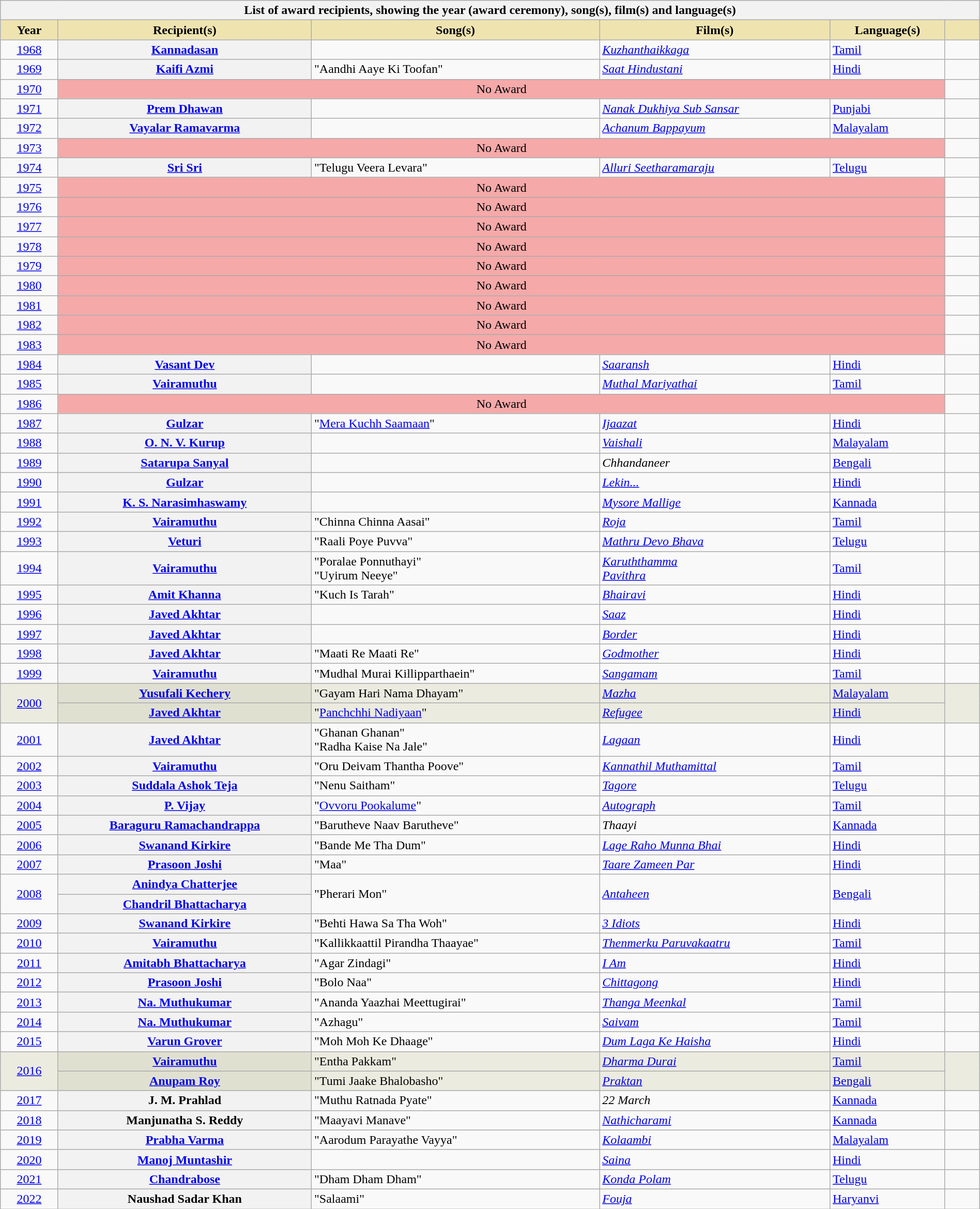<table class="wikitable plainrowheaders sortable" style="width:100%">
<tr>
<th colspan="6">List of award recipients, showing the year (award ceremony), song(s), film(s) and language(s)</th>
</tr>
<tr>
<th scope="col" style="background-color:#EFE4B0;width:5%;">Year</th>
<th scope="col" style="background-color:#EFE4B0;width:22%;">Recipient(s)</th>
<th scope="col" style="background-color:#EFE4B0;width:25%;">Song(s)</th>
<th scope="col" style="background-color:#EFE4B0;width:20%;">Film(s)</th>
<th scope="col" style="background-color:#EFE4B0;width:10%;">Language(s)</th>
<th scope="col" style="background-color:#EFE4B0;width:3%" class="unsortable"></th>
</tr>
<tr>
<td align="center"><a href='#'>1968<br></a></td>
<th scope="row"><a href='#'>Kannadasan</a></th>
<td></td>
<td><em><a href='#'>Kuzhanthaikkaga</a></em></td>
<td><a href='#'>Tamil</a></td>
<td align="center"></td>
</tr>
<tr>
<td align="center"><a href='#'>1969<br></a></td>
<th scope="row"><a href='#'>Kaifi Azmi</a></th>
<td>"Aandhi Aaye Ki Toofan"</td>
<td><em><a href='#'>Saat Hindustani</a></em></td>
<td><a href='#'>Hindi</a></td>
<td align="center"></td>
</tr>
<tr>
<td align="center"><a href='#'>1970<br></a></td>
<td colspan="4" bgcolor="#F5A9A9" align="center">No Award</td>
<td align="center"></td>
</tr>
<tr>
<td align="center"><a href='#'>1971<br></a></td>
<th scope="row"><a href='#'>Prem Dhawan</a></th>
<td></td>
<td><em><a href='#'>Nanak Dukhiya Sub Sansar</a></em></td>
<td><a href='#'>Punjabi</a></td>
<td align="center"></td>
</tr>
<tr>
<td align="center"><a href='#'>1972<br></a></td>
<th scope="row"><a href='#'>Vayalar Ramavarma</a></th>
<td></td>
<td><em><a href='#'>Achanum Bappayum</a></em></td>
<td><a href='#'>Malayalam</a></td>
<td align="center"></td>
</tr>
<tr>
<td align="center"><a href='#'>1973<br></a></td>
<td colspan="4" bgcolor="#F5A9A9" align="center">No Award</td>
<td align="center"></td>
</tr>
<tr>
<td align="center"><a href='#'>1974<br></a></td>
<th scope="row"><a href='#'>Sri Sri</a></th>
<td>"Telugu Veera Levara"</td>
<td><em><a href='#'>Alluri Seetharamaraju</a></em></td>
<td><a href='#'>Telugu</a></td>
<td align="center"></td>
</tr>
<tr>
<td align="center"><a href='#'>1975<br></a></td>
<td colspan="4" bgcolor="#F5A9A9" align="center">No Award</td>
<td align="center"></td>
</tr>
<tr>
<td align="center"><a href='#'>1976<br></a></td>
<td colspan="4" bgcolor="#F5A9A9" align="center">No Award</td>
<td align="center"></td>
</tr>
<tr>
<td align="center"><a href='#'>1977<br></a></td>
<td colspan="4" bgcolor="#F5A9A9" align="center">No Award</td>
<td align="center"></td>
</tr>
<tr>
<td align="center"><a href='#'>1978<br></a></td>
<td colspan="4" bgcolor="#F5A9A9" align="center">No Award</td>
<td align="center"></td>
</tr>
<tr>
<td align="center"><a href='#'>1979<br></a></td>
<td colspan="4" bgcolor="#F5A9A9" align="center">No Award</td>
<td align="center"></td>
</tr>
<tr>
<td align="center"><a href='#'>1980<br></a></td>
<td colspan="4" bgcolor="#F5A9A9" align="center">No Award</td>
<td align="center"></td>
</tr>
<tr>
<td align="center"><a href='#'>1981<br></a></td>
<td colspan="4" bgcolor="#F5A9A9" align="center">No Award</td>
<td align="center"></td>
</tr>
<tr>
<td align="center"><a href='#'>1982<br></a></td>
<td colspan="4" bgcolor="#F5A9A9" align="center">No Award</td>
<td align="center"></td>
</tr>
<tr>
<td align="center"><a href='#'>1983<br></a></td>
<td colspan="4" bgcolor="#F5A9A9" align="center">No Award</td>
<td align="center"></td>
</tr>
<tr>
<td align="center"><a href='#'>1984<br></a></td>
<th scope="row"><a href='#'>Vasant Dev</a></th>
<td></td>
<td><em><a href='#'>Saaransh</a></em></td>
<td><a href='#'>Hindi</a></td>
<td align="center"></td>
</tr>
<tr>
<td align="center"><a href='#'>1985<br></a></td>
<th scope="row"><a href='#'>Vairamuthu</a></th>
<td></td>
<td><em><a href='#'>Muthal Mariyathai</a></em></td>
<td><a href='#'>Tamil</a></td>
<td align="center"></td>
</tr>
<tr>
<td align="center"><a href='#'>1986<br></a></td>
<td colspan="4" bgcolor="#F5A9A9" align="center">No Award</td>
<td align="center"></td>
</tr>
<tr>
<td align="center"><a href='#'>1987<br></a></td>
<th scope="row"><a href='#'>Gulzar</a></th>
<td>"<a href='#'>Mera Kuchh Saamaan</a>"</td>
<td><em><a href='#'>Ijaazat</a></em></td>
<td><a href='#'>Hindi</a></td>
<td align="center"></td>
</tr>
<tr>
<td align="center"><a href='#'>1988<br></a></td>
<th scope="row"><a href='#'>O. N. V. Kurup</a></th>
<td></td>
<td><em><a href='#'>Vaishali</a></em></td>
<td><a href='#'>Malayalam</a></td>
<td align="center"></td>
</tr>
<tr>
<td align="center"><a href='#'>1989<br></a></td>
<th scope="row"><a href='#'>Satarupa Sanyal</a></th>
<td></td>
<td><em>Chhandaneer</em></td>
<td><a href='#'>Bengali</a></td>
<td align="center"></td>
</tr>
<tr>
<td align="center"><a href='#'>1990<br></a></td>
<th scope="row"><a href='#'>Gulzar</a></th>
<td></td>
<td><em><a href='#'>Lekin...</a></em></td>
<td><a href='#'>Hindi</a></td>
<td align="center"></td>
</tr>
<tr>
<td align="center"><a href='#'>1991<br></a></td>
<th scope="row"><a href='#'>K. S. Narasimhaswamy</a></th>
<td></td>
<td><em><a href='#'>Mysore Mallige</a></em></td>
<td><a href='#'>Kannada</a></td>
<td align="center"></td>
</tr>
<tr>
<td align="center"><a href='#'>1992<br></a></td>
<th scope="row"><a href='#'>Vairamuthu</a></th>
<td>"Chinna Chinna Aasai"</td>
<td><em><a href='#'>Roja</a></em></td>
<td><a href='#'>Tamil</a></td>
<td align="center"></td>
</tr>
<tr>
<td align="center"><a href='#'>1993<br></a></td>
<th scope="row"><a href='#'>Veturi</a></th>
<td>"Raali Poye Puvva"</td>
<td><em><a href='#'>Mathru Devo Bhava</a></em></td>
<td><a href='#'>Telugu</a></td>
<td align="center"></td>
</tr>
<tr>
<td align="center"><a href='#'>1994<br></a></td>
<th scope="row"><a href='#'>Vairamuthu</a></th>
<td>"Poralae Ponnuthayi"<br>"Uyirum Neeye"</td>
<td><em><a href='#'>Karuththamma</a></em><br><em><a href='#'>Pavithra</a></em></td>
<td><a href='#'>Tamil</a></td>
<td align="center"></td>
</tr>
<tr>
<td align="center"><a href='#'>1995<br></a></td>
<th scope="row"><a href='#'>Amit Khanna</a></th>
<td>"Kuch Is Tarah"</td>
<td><em><a href='#'>Bhairavi</a></em></td>
<td><a href='#'>Hindi</a></td>
<td align="center"></td>
</tr>
<tr>
<td align="center"><a href='#'>1996<br></a></td>
<th scope="row"><a href='#'>Javed Akhtar</a></th>
<td></td>
<td><em><a href='#'>Saaz</a></em></td>
<td><a href='#'>Hindi</a></td>
<td align="center"></td>
</tr>
<tr>
<td align="center"><a href='#'>1997<br></a></td>
<th scope="row"><a href='#'>Javed Akhtar</a></th>
<td></td>
<td><em><a href='#'>Border</a></em></td>
<td><a href='#'>Hindi</a></td>
<td align="center"></td>
</tr>
<tr>
<td align="center"><a href='#'>1998<br></a></td>
<th scope="row"><a href='#'>Javed Akhtar</a></th>
<td>"Maati Re Maati Re"</td>
<td><em><a href='#'>Godmother</a></em></td>
<td><a href='#'>Hindi</a></td>
<td align="center"></td>
</tr>
<tr>
<td align="center"><a href='#'>1999<br></a></td>
<th scope="row"><a href='#'>Vairamuthu</a></th>
<td>"Mudhal Murai Killipparthaein"</td>
<td><em><a href='#'>Sangamam</a></em></td>
<td><a href='#'>Tamil</a></td>
<td align="center"></td>
</tr>
<tr bgcolor="#EBEBE0">
<td align="center" rowspan="2"><a href='#'>2000<br></a></td>
<th scope="row" style="background-color:#E0E0D1"><a href='#'>Yusufali Kechery</a></th>
<td>"Gayam Hari Nama Dhayam"</td>
<td><em><a href='#'>Mazha</a></em></td>
<td><a href='#'>Malayalam</a></td>
<td align="center" rowspan="2"></td>
</tr>
<tr bgcolor="#EBEBE0">
<th scope="row" style="background-color:#E0E0D1"><a href='#'>Javed Akhtar</a></th>
<td>"<a href='#'>Panchchhi Nadiyaan</a>"</td>
<td><em><a href='#'>Refugee</a></em></td>
<td><a href='#'>Hindi</a></td>
</tr>
<tr>
<td align="center"><a href='#'>2001<br></a></td>
<th scope="row"><a href='#'>Javed Akhtar</a></th>
<td>"Ghanan Ghanan"<br>"Radha Kaise Na Jale"</td>
<td><em><a href='#'>Lagaan</a></em></td>
<td><a href='#'>Hindi</a></td>
<td align="center"></td>
</tr>
<tr>
<td align="center"><a href='#'>2002<br></a></td>
<th scope="row"><a href='#'>Vairamuthu</a></th>
<td>"Oru Deivam Thantha Poove"</td>
<td><em><a href='#'>Kannathil Muthamittal</a></em></td>
<td><a href='#'>Tamil</a></td>
<td align="center"></td>
</tr>
<tr>
<td align="center"><a href='#'>2003<br></a></td>
<th scope="row"><a href='#'>Suddala Ashok Teja</a></th>
<td>"Nenu Saitham"</td>
<td><em><a href='#'>Tagore</a></em></td>
<td><a href='#'>Telugu</a></td>
<td align="center"></td>
</tr>
<tr>
<td align="center"><a href='#'>2004<br></a></td>
<th scope="row"><a href='#'>P. Vijay</a></th>
<td>"<a href='#'>Ovvoru Pookalume</a>"</td>
<td><em><a href='#'>Autograph</a></em></td>
<td><a href='#'>Tamil</a></td>
<td align="center"></td>
</tr>
<tr>
<td align="center"><a href='#'>2005<br></a></td>
<th scope="row"><a href='#'>Baraguru Ramachandrappa</a></th>
<td>"Barutheve Naav Barutheve"</td>
<td><em>Thaayi</em></td>
<td><a href='#'>Kannada</a></td>
<td align="center"></td>
</tr>
<tr>
<td align="center"><a href='#'>2006<br></a></td>
<th scope="row"><a href='#'>Swanand Kirkire</a></th>
<td>"Bande Me Tha Dum"</td>
<td><em><a href='#'>Lage Raho Munna Bhai</a></em></td>
<td><a href='#'>Hindi</a></td>
<td align="center"></td>
</tr>
<tr>
<td align="center"><a href='#'>2007<br></a></td>
<th scope="row"><a href='#'>Prasoon Joshi</a></th>
<td>"Maa"</td>
<td><em><a href='#'>Taare Zameen Par</a></em></td>
<td><a href='#'>Hindi</a></td>
<td align="center"></td>
</tr>
<tr>
<td align="center" rowspan="2"><a href='#'>2008<br></a></td>
<th scope="row"><a href='#'>Anindya Chatterjee</a></th>
<td rowspan="2">"Pherari Mon"</td>
<td rowspan="2"><em><a href='#'>Antaheen</a></em></td>
<td rowspan="2"><a href='#'>Bengali</a></td>
<td align="center" rowspan="2"></td>
</tr>
<tr>
<th scope="row"><a href='#'>Chandril Bhattacharya</a></th>
</tr>
<tr>
<td align="center"><a href='#'>2009<br></a></td>
<th scope="row"><a href='#'>Swanand Kirkire</a></th>
<td>"Behti Hawa Sa Tha Woh"</td>
<td><em><a href='#'>3 Idiots</a></em></td>
<td><a href='#'>Hindi</a></td>
<td align="center"></td>
</tr>
<tr>
<td align="center"><a href='#'>2010<br></a></td>
<th scope="row"><a href='#'>Vairamuthu</a></th>
<td>"Kallikkaattil Pirandha Thaayae"</td>
<td><em><a href='#'>Thenmerku Paruvakaatru</a></em></td>
<td><a href='#'>Tamil</a></td>
<td align="center"></td>
</tr>
<tr>
<td align="center"><a href='#'>2011<br></a></td>
<th scope="row"><a href='#'>Amitabh Bhattacharya</a></th>
<td>"Agar Zindagi"</td>
<td><em><a href='#'>I Am</a></em></td>
<td><a href='#'>Hindi</a></td>
<td align="center"></td>
</tr>
<tr>
<td align="center"><a href='#'>2012<br></a></td>
<th scope="row"><a href='#'>Prasoon Joshi</a></th>
<td>"Bolo Naa"</td>
<td><em><a href='#'>Chittagong</a></em></td>
<td><a href='#'>Hindi</a></td>
<td align="center"></td>
</tr>
<tr>
<td align="center"><a href='#'>2013<br></a></td>
<th scope="row"><a href='#'>Na. Muthukumar</a></th>
<td>"Ananda Yaazhai Meettugirai"</td>
<td><em><a href='#'>Thanga Meenkal</a></em></td>
<td><a href='#'>Tamil</a></td>
<td align="center"></td>
</tr>
<tr>
<td align="center"><a href='#'>2014<br></a></td>
<th scope="row"><a href='#'>Na. Muthukumar</a></th>
<td>"Azhagu"</td>
<td><em><a href='#'>Saivam</a></em></td>
<td><a href='#'>Tamil</a></td>
<td align="center"></td>
</tr>
<tr>
<td align="center"><a href='#'>2015<br></a></td>
<th scope="row"><a href='#'>Varun Grover</a></th>
<td>"Moh Moh Ke Dhaage"</td>
<td><em><a href='#'>Dum Laga Ke Haisha</a></em></td>
<td><a href='#'>Hindi</a></td>
<td align="center"></td>
</tr>
<tr bgcolor="#EBEBE0">
<td align="center" rowspan="2"><a href='#'>2016<br></a></td>
<th scope="row" style="background-color:#E0E0D1"><a href='#'>Vairamuthu</a></th>
<td>"Entha Pakkam"</td>
<td><em><a href='#'>Dharma Durai</a></em></td>
<td><a href='#'>Tamil</a></td>
<td align="center" rowspan="2"></td>
</tr>
<tr bgcolor="#EBEBE0">
<th scope="row" style="background-color:#E0E0D1"><a href='#'>Anupam Roy</a></th>
<td>"Tumi Jaake Bhalobasho"</td>
<td><em><a href='#'>Praktan</a></em></td>
<td><a href='#'>Bengali</a></td>
</tr>
<tr>
<td align="center"><a href='#'>2017<br></a></td>
<th scope="row">J. M. Prahlad</th>
<td>"Muthu Ratnada Pyate"</td>
<td><em>22 March</em></td>
<td><a href='#'>Kannada</a></td>
<td></td>
</tr>
<tr>
<td align="center"><a href='#'>2018<br></a></td>
<th scope="row">Manjunatha S. Reddy<br></th>
<td>"Maayavi Manave"</td>
<td><em><a href='#'>Nathicharami</a></em></td>
<td><a href='#'>Kannada</a></td>
<td align="center"></td>
</tr>
<tr>
<td align="center"><a href='#'>2019<br></a></td>
<th scope="row"><a href='#'>Prabha Varma</a></th>
<td>"Aarodum Parayathe Vayya"</td>
<td><em><a href='#'>Kolaambi</a></em></td>
<td><a href='#'>Malayalam</a></td>
<td style="text-align:center;"></td>
</tr>
<tr>
<td align="center"><a href='#'>2020<br></a></td>
<th scope="row"><a href='#'>Manoj Muntashir</a></th>
<td></td>
<td><em><a href='#'>Saina</a></em></td>
<td><a href='#'>Hindi</a></td>
<td align="center"></td>
</tr>
<tr>
<td align="center"><a href='#'>2021<br></a></td>
<th scope="row"><a href='#'>Chandrabose</a></th>
<td>"Dham Dham Dham"</td>
<td><em><a href='#'>Konda Polam</a></em></td>
<td><a href='#'>Telugu</a></td>
<td align="center"></td>
</tr>
<tr>
<td align="center"><a href='#'>2022<br></a></td>
<th scope="row">Naushad Sadar Khan</th>
<td>"Salaami"</td>
<td><em><a href='#'>Fouja</a></em></td>
<td><a href='#'>Haryanvi</a></td>
<td align="center"></td>
</tr>
</table>
